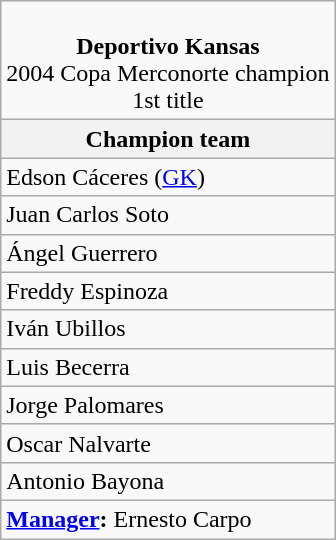<table class="wikitable floatright">
<tr>
<td align=center><br><strong>Deportivo Kansas</strong><br>2004 Copa Merconorte champion<br>1st title</td>
</tr>
<tr>
<th>Champion team</th>
</tr>
<tr>
<td> Edson Cáceres (<a href='#'>GK</a>)</td>
</tr>
<tr>
<td> Juan Carlos Soto</td>
</tr>
<tr>
<td> Ángel Guerrero</td>
</tr>
<tr>
<td> Freddy Espinoza</td>
</tr>
<tr>
<td> Iván Ubillos</td>
</tr>
<tr>
<td> Luis Becerra</td>
</tr>
<tr>
<td> Jorge Palomares</td>
</tr>
<tr>
<td> Oscar Nalvarte</td>
</tr>
<tr>
<td> Antonio Bayona</td>
</tr>
<tr>
<td><strong><a href='#'>Manager</a>:</strong>  Ernesto Carpo</td>
</tr>
</table>
